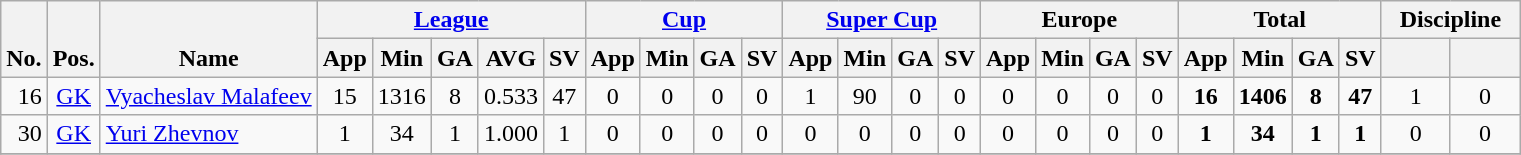<table class="wikitable" style="text-align:center">
<tr>
<th rowspan="2" valign="bottom">No.</th>
<th rowspan="2" valign="bottom">Pos.</th>
<th rowspan="2" valign="bottom">Name</th>
<th colspan="5" width="85"><a href='#'>League</a></th>
<th colspan="4" width="85"><a href='#'>Cup</a></th>
<th colspan="4" width="85"><a href='#'>Super Cup</a></th>
<th colspan="4" width="85">Europe</th>
<th colspan="4" width="85">Total</th>
<th colspan="2" width="85">Discipline</th>
</tr>
<tr>
<th>App</th>
<th>Min</th>
<th>GA</th>
<th>AVG</th>
<th>SV</th>
<th>App</th>
<th>Min</th>
<th>GA</th>
<th>SV</th>
<th>App</th>
<th>Min</th>
<th>GA</th>
<th>SV</th>
<th>App</th>
<th>Min</th>
<th>GA</th>
<th>SV</th>
<th>App</th>
<th>Min</th>
<th>GA</th>
<th>SV</th>
<th></th>
<th></th>
</tr>
<tr>
<td align="right">16</td>
<td align="center"><a href='#'>GK</a></td>
<td align=left> <a href='#'>Vyacheslav Malafeev</a></td>
<td>15</td>
<td>1316</td>
<td>8</td>
<td>0.533</td>
<td>47</td>
<td>0</td>
<td>0</td>
<td>0</td>
<td>0</td>
<td>1</td>
<td>90</td>
<td>0</td>
<td>0</td>
<td>0</td>
<td>0</td>
<td>0</td>
<td>0</td>
<td><strong>16</strong></td>
<td><strong>1406</strong></td>
<td><strong>8</strong></td>
<td><strong>47</strong></td>
<td>1</td>
<td>0</td>
</tr>
<tr>
<td align="right">30</td>
<td align="center"><a href='#'>GK</a></td>
<td align=left> <a href='#'>Yuri Zhevnov</a></td>
<td>1</td>
<td>34</td>
<td>1</td>
<td>1.000</td>
<td>1</td>
<td>0</td>
<td>0</td>
<td>0</td>
<td>0</td>
<td>0</td>
<td>0</td>
<td>0</td>
<td>0</td>
<td>0</td>
<td>0</td>
<td>0</td>
<td>0</td>
<td><strong>1</strong></td>
<td><strong>34</strong></td>
<td><strong>1</strong></td>
<td><strong>1</strong></td>
<td>0</td>
<td>0</td>
</tr>
<tr>
</tr>
</table>
